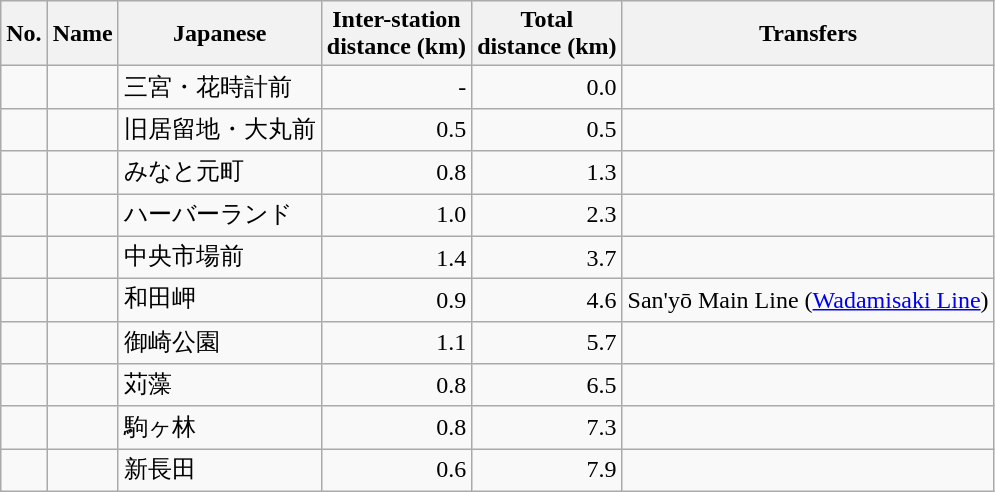<table class="wikitable">
<tr>
<th>No.</th>
<th>Name</th>
<th>Japanese</th>
<th>Inter-station <br> distance (km)</th>
<th>Total <br> distance (km)</th>
<th>Transfers</th>
</tr>
<tr>
<td></td>
<td></td>
<td>三宮・花時計前</td>
<td style="text-align:right;">-</td>
<td style="text-align:right;">0.0</td>
<td></td>
</tr>
<tr>
<td></td>
<td></td>
<td>旧居留地・大丸前</td>
<td style="text-align:right;">0.5</td>
<td style="text-align:right;">0.5</td>
<td></td>
</tr>
<tr>
<td></td>
<td></td>
<td>みなと元町<br></td>
<td style="text-align:right;">0.8</td>
<td style="text-align:right;">1.3</td>
<td> </td>
</tr>
<tr>
<td></td>
<td></td>
<td>ハーバーランド<br></td>
<td style="text-align:right;">1.0</td>
<td style="text-align:right;">2.3</td>
<td></td>
</tr>
<tr>
<td></td>
<td></td>
<td>中央市場前</td>
<td style="text-align:right;">1.4</td>
<td style="text-align:right;">3.7</td>
<td> </td>
</tr>
<tr>
<td></td>
<td></td>
<td>和田岬<br></td>
<td style="text-align:right;">0.9</td>
<td style="text-align:right;">4.6</td>
<td>San'yō Main Line (<a href='#'>Wadamisaki Line</a>)</td>
</tr>
<tr>
<td></td>
<td></td>
<td>御崎公園</td>
<td style="text-align:right;">1.1</td>
<td style="text-align:right;">5.7</td>
<td> </td>
</tr>
<tr>
<td></td>
<td></td>
<td>苅藻<br></td>
<td style="text-align:right;">0.8</td>
<td style="text-align:right;">6.5</td>
<td> </td>
</tr>
<tr>
<td></td>
<td></td>
<td>駒ヶ林<br></td>
<td style="text-align:right;">0.8</td>
<td style="text-align:right;">7.3</td>
<td> </td>
</tr>
<tr>
<td></td>
<td></td>
<td>新長田<br></td>
<td style="text-align:right;">0.6</td>
<td style="text-align:right;">7.9</td>
<td></td>
</tr>
</table>
